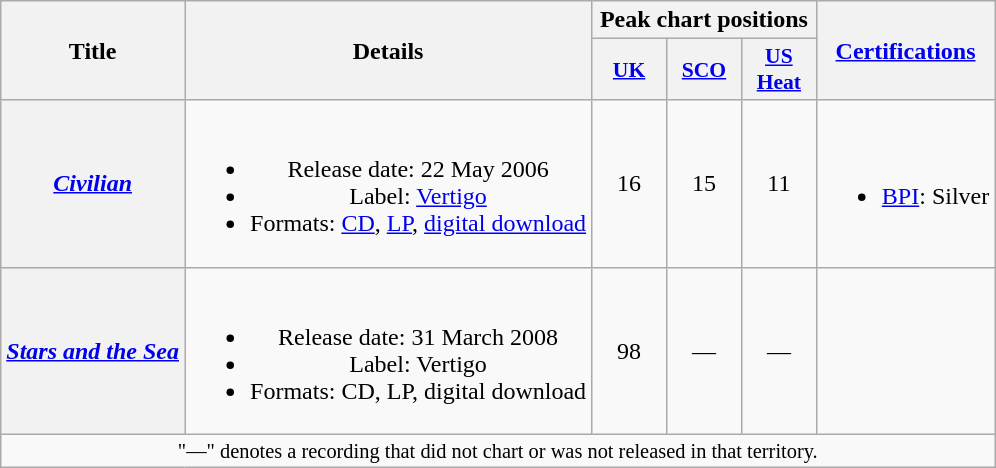<table class="wikitable plainrowheaders" style="text-align:center;">
<tr>
<th scope="col" rowspan="2">Title</th>
<th scope="col" rowspan="2">Details</th>
<th scope="col" colspan="3">Peak chart positions</th>
<th scope="col" rowspan="2"><a href='#'>Certifications</a></th>
</tr>
<tr>
<th scope="col" style="width:3em;font-size:90%;"><a href='#'>UK</a><br></th>
<th scope="col" style="width:3em;font-size:90%;"><a href='#'>SCO</a><br></th>
<th scope="col" style="width:3em;font-size:90%;"><a href='#'>US Heat</a><br></th>
</tr>
<tr>
<th scope="row"><em><a href='#'>Civilian</a></em></th>
<td><br><ul><li>Release date: 22 May 2006</li><li>Label: <a href='#'>Vertigo</a></li><li>Formats: <a href='#'>CD</a>, <a href='#'>LP</a>, <a href='#'>digital download</a></li></ul></td>
<td>16</td>
<td>15</td>
<td>11</td>
<td><br><ul><li><a href='#'>BPI</a>: Silver</li></ul></td>
</tr>
<tr>
<th scope="row"><em><a href='#'>Stars and the Sea</a></em></th>
<td><br><ul><li>Release date: 31 March 2008</li><li>Label: Vertigo</li><li>Formats: CD, LP, digital download</li></ul></td>
<td>98</td>
<td>—</td>
<td>—</td>
<td></td>
</tr>
<tr>
<td colspan="10" style="font-size:85%">"—" denotes a recording that did not chart or was not released in that territory.</td>
</tr>
</table>
